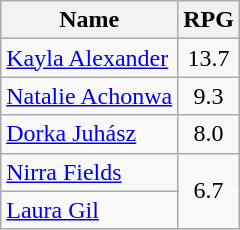<table class=wikitable>
<tr>
<th>Name</th>
<th>RPG</th>
</tr>
<tr>
<td> <a href='#'>Kayla Alexander</a></td>
<td align=center>13.7</td>
</tr>
<tr>
<td> <a href='#'>Natalie Achonwa</a></td>
<td align=center>9.3</td>
</tr>
<tr>
<td> <a href='#'>Dorka Juhász</a></td>
<td align=center>8.0</td>
</tr>
<tr>
<td> <a href='#'>Nirra Fields</a></td>
<td align=center rowspan=2>6.7</td>
</tr>
<tr>
<td> <a href='#'>Laura Gil</a></td>
</tr>
</table>
